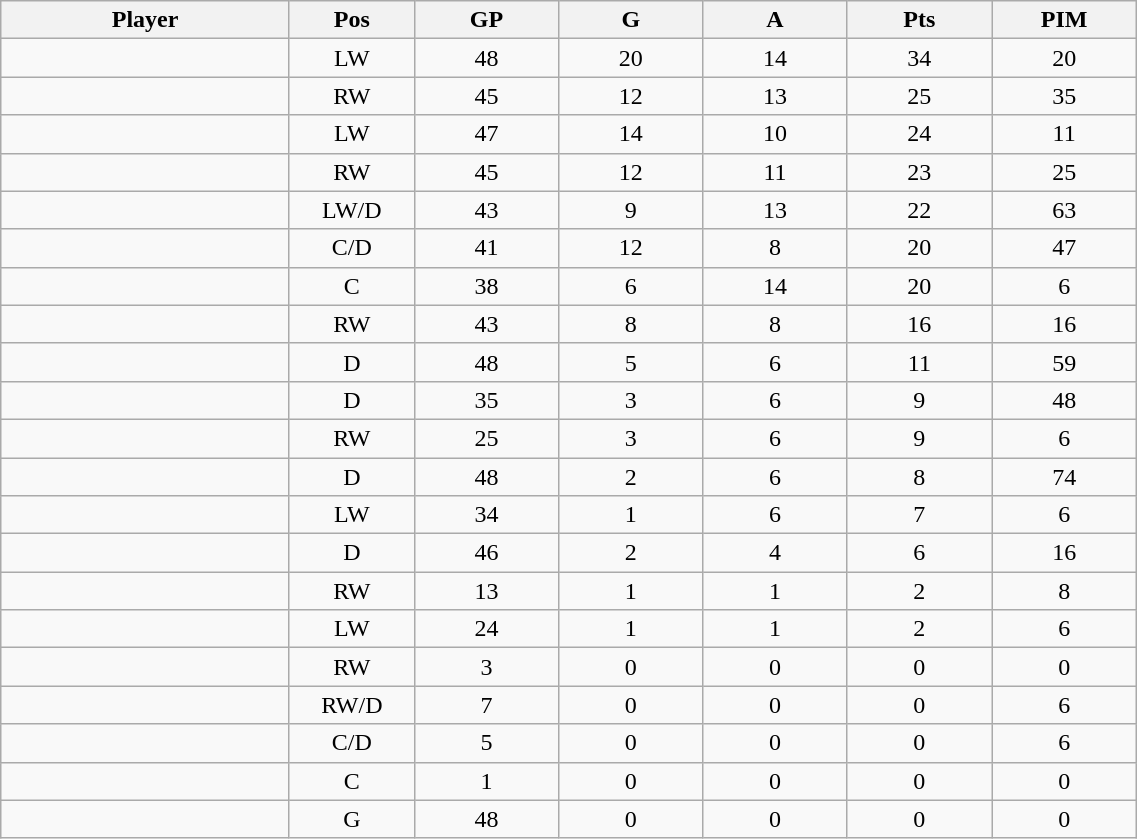<table class="wikitable sortable" width="60%">
<tr ALIGN="center">
<th bgcolor="#DDDDFF" width="10%">Player</th>
<th bgcolor="#DDDDFF" width="3%" title="Position">Pos</th>
<th bgcolor="#DDDDFF" width="5%" title="Games played">GP</th>
<th bgcolor="#DDDDFF" width="5%" title="Goals">G</th>
<th bgcolor="#DDDDFF" width="5%" title="Assists">A</th>
<th bgcolor="#DDDDFF" width="5%" title="Points">Pts</th>
<th bgcolor="#DDDDFF" width="5%" title="Penalties in Minutes">PIM</th>
</tr>
<tr align="center">
<td align="right"></td>
<td>LW</td>
<td>48</td>
<td>20</td>
<td>14</td>
<td>34</td>
<td>20</td>
</tr>
<tr align="center">
<td align="right"></td>
<td>RW</td>
<td>45</td>
<td>12</td>
<td>13</td>
<td>25</td>
<td>35</td>
</tr>
<tr align="center">
<td align="right"></td>
<td>LW</td>
<td>47</td>
<td>14</td>
<td>10</td>
<td>24</td>
<td>11</td>
</tr>
<tr align="center">
<td align="right"></td>
<td>RW</td>
<td>45</td>
<td>12</td>
<td>11</td>
<td>23</td>
<td>25</td>
</tr>
<tr align="center">
<td align="right"></td>
<td>LW/D</td>
<td>43</td>
<td>9</td>
<td>13</td>
<td>22</td>
<td>63</td>
</tr>
<tr align="center">
<td align="right"></td>
<td>C/D</td>
<td>41</td>
<td>12</td>
<td>8</td>
<td>20</td>
<td>47</td>
</tr>
<tr align="center">
<td align="right"></td>
<td>C</td>
<td>38</td>
<td>6</td>
<td>14</td>
<td>20</td>
<td>6</td>
</tr>
<tr align="center">
<td align="right"></td>
<td>RW</td>
<td>43</td>
<td>8</td>
<td>8</td>
<td>16</td>
<td>16</td>
</tr>
<tr align="center">
<td align="right"></td>
<td>D</td>
<td>48</td>
<td>5</td>
<td>6</td>
<td>11</td>
<td>59</td>
</tr>
<tr align="center">
<td align="right"></td>
<td>D</td>
<td>35</td>
<td>3</td>
<td>6</td>
<td>9</td>
<td>48</td>
</tr>
<tr align="center">
<td align="right"></td>
<td>RW</td>
<td>25</td>
<td>3</td>
<td>6</td>
<td>9</td>
<td>6</td>
</tr>
<tr align="center">
<td align="right"></td>
<td>D</td>
<td>48</td>
<td>2</td>
<td>6</td>
<td>8</td>
<td>74</td>
</tr>
<tr align="center">
<td align="right"></td>
<td>LW</td>
<td>34</td>
<td>1</td>
<td>6</td>
<td>7</td>
<td>6</td>
</tr>
<tr align="center">
<td align="right"></td>
<td>D</td>
<td>46</td>
<td>2</td>
<td>4</td>
<td>6</td>
<td>16</td>
</tr>
<tr align="center">
<td align="right"></td>
<td>RW</td>
<td>13</td>
<td>1</td>
<td>1</td>
<td>2</td>
<td>8</td>
</tr>
<tr align="center">
<td align="right"></td>
<td>LW</td>
<td>24</td>
<td>1</td>
<td>1</td>
<td>2</td>
<td>6</td>
</tr>
<tr align="center">
<td align="right"></td>
<td>RW</td>
<td>3</td>
<td>0</td>
<td>0</td>
<td>0</td>
<td>0</td>
</tr>
<tr align="center">
<td align="right"></td>
<td>RW/D</td>
<td>7</td>
<td>0</td>
<td>0</td>
<td>0</td>
<td>6</td>
</tr>
<tr align="center">
<td align="right"></td>
<td>C/D</td>
<td>5</td>
<td>0</td>
<td>0</td>
<td>0</td>
<td>6</td>
</tr>
<tr align="center">
<td align="right"></td>
<td>C</td>
<td>1</td>
<td>0</td>
<td>0</td>
<td>0</td>
<td>0</td>
</tr>
<tr align="center">
<td align="right"></td>
<td>G</td>
<td>48</td>
<td>0</td>
<td>0</td>
<td>0</td>
<td>0</td>
</tr>
</table>
